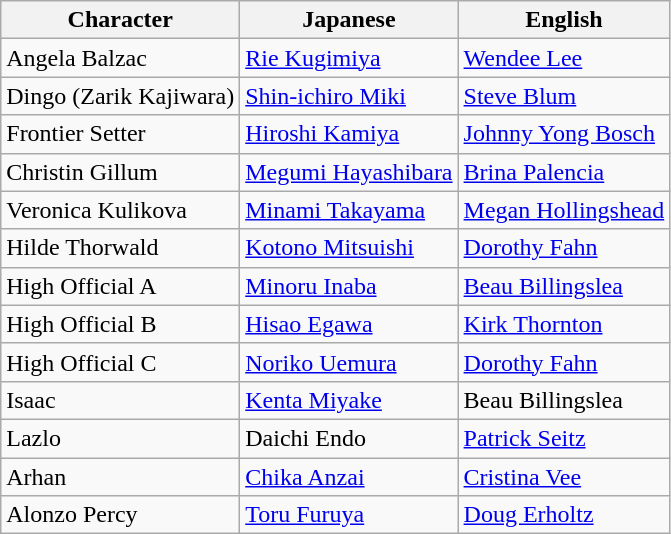<table class="wikitable">
<tr>
<th>Character</th>
<th>Japanese</th>
<th>English</th>
</tr>
<tr>
<td>Angela Balzac</td>
<td><a href='#'>Rie Kugimiya</a></td>
<td><a href='#'>Wendee Lee</a></td>
</tr>
<tr>
<td>Dingo (Zarik Kajiwara)</td>
<td><a href='#'>Shin-ichiro Miki</a></td>
<td><a href='#'>Steve Blum</a></td>
</tr>
<tr>
<td>Frontier Setter</td>
<td><a href='#'>Hiroshi Kamiya</a></td>
<td><a href='#'>Johnny Yong Bosch</a></td>
</tr>
<tr>
<td>Christin Gillum</td>
<td><a href='#'>Megumi Hayashibara</a></td>
<td><a href='#'>Brina Palencia</a></td>
</tr>
<tr>
<td>Veronica Kulikova</td>
<td><a href='#'>Minami Takayama</a></td>
<td><a href='#'>Megan Hollingshead</a></td>
</tr>
<tr>
<td>Hilde Thorwald</td>
<td><a href='#'>Kotono Mitsuishi</a></td>
<td><a href='#'>Dorothy Fahn</a></td>
</tr>
<tr>
<td>High Official A</td>
<td><a href='#'>Minoru Inaba</a></td>
<td><a href='#'>Beau Billingslea</a></td>
</tr>
<tr>
<td>High Official B</td>
<td><a href='#'>Hisao Egawa</a></td>
<td><a href='#'>Kirk Thornton</a></td>
</tr>
<tr>
<td>High Official C</td>
<td><a href='#'>Noriko Uemura</a></td>
<td><a href='#'>Dorothy Fahn</a></td>
</tr>
<tr>
<td>Isaac</td>
<td><a href='#'>Kenta Miyake</a></td>
<td>Beau Billingslea</td>
</tr>
<tr>
<td>Lazlo</td>
<td>Daichi Endo</td>
<td><a href='#'>Patrick Seitz</a></td>
</tr>
<tr>
<td>Arhan</td>
<td><a href='#'>Chika Anzai</a></td>
<td><a href='#'>Cristina Vee</a></td>
</tr>
<tr>
<td>Alonzo Percy</td>
<td><a href='#'>Toru Furuya</a></td>
<td><a href='#'>Doug Erholtz</a></td>
</tr>
</table>
